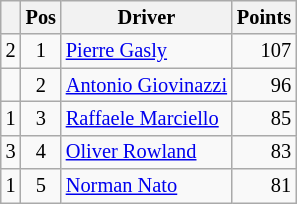<table class="wikitable" style="font-size: 85%;">
<tr>
<th></th>
<th>Pos</th>
<th>Driver</th>
<th>Points</th>
</tr>
<tr>
<td align="left"> 2</td>
<td align="center">1</td>
<td> <a href='#'>Pierre Gasly</a></td>
<td align="right">107</td>
</tr>
<tr>
<td align="left"></td>
<td align="center">2</td>
<td> <a href='#'>Antonio Giovinazzi</a></td>
<td align="right">96</td>
</tr>
<tr>
<td align="left"> 1</td>
<td align="center">3</td>
<td> <a href='#'>Raffaele Marciello</a></td>
<td align="right">85</td>
</tr>
<tr>
<td align="left"> 3</td>
<td align="center">4</td>
<td> <a href='#'>Oliver Rowland</a></td>
<td align="right">83</td>
</tr>
<tr>
<td align="left"> 1</td>
<td align="center">5</td>
<td> <a href='#'>Norman Nato</a></td>
<td align="right">81</td>
</tr>
</table>
